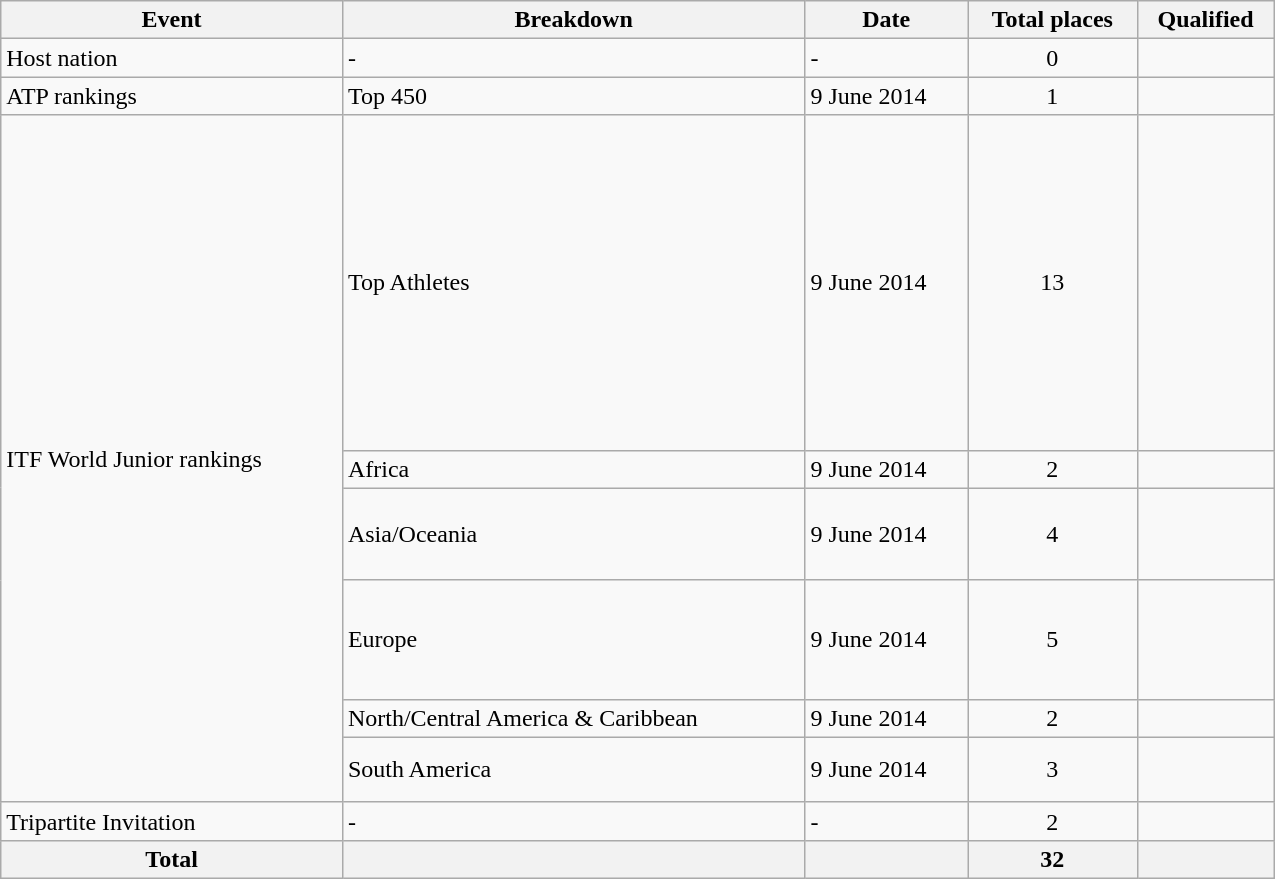<table class="wikitable" width=850>
<tr>
<th>Event</th>
<th>Breakdown</th>
<th>Date</th>
<th>Total places</th>
<th>Qualified</th>
</tr>
<tr>
<td>Host nation</td>
<td>-</td>
<td>-</td>
<td align="center">0</td>
<td></td>
</tr>
<tr>
<td>ATP rankings</td>
<td>Top 450</td>
<td>9 June 2014</td>
<td align="center">1</td>
<td></td>
</tr>
<tr>
<td rowspan=6>ITF World Junior rankings</td>
<td>Top Athletes</td>
<td>9 June 2014</td>
<td align="center">13</td>
<td><br><br><br><br><br><br><br><br><br><br><br><br></td>
</tr>
<tr>
<td>Africa</td>
<td>9 June 2014</td>
<td align="center">2</td>
<td><br></td>
</tr>
<tr>
<td>Asia/Oceania</td>
<td>9 June 2014</td>
<td align="center">4</td>
<td><br><br><br></td>
</tr>
<tr>
<td>Europe</td>
<td>9 June 2014</td>
<td align="center">5</td>
<td><br><br><br><br></td>
</tr>
<tr>
<td>North/Central America & Caribbean</td>
<td>9 June 2014</td>
<td align="center">2</td>
<td><br></td>
</tr>
<tr>
<td>South America</td>
<td>9 June 2014</td>
<td align="center">3</td>
<td><br><br></td>
</tr>
<tr>
<td>Tripartite Invitation</td>
<td>-</td>
<td>-</td>
<td align="center">2</td>
<td><br></td>
</tr>
<tr>
<th>Total</th>
<th></th>
<th></th>
<th>32</th>
<th></th>
</tr>
</table>
